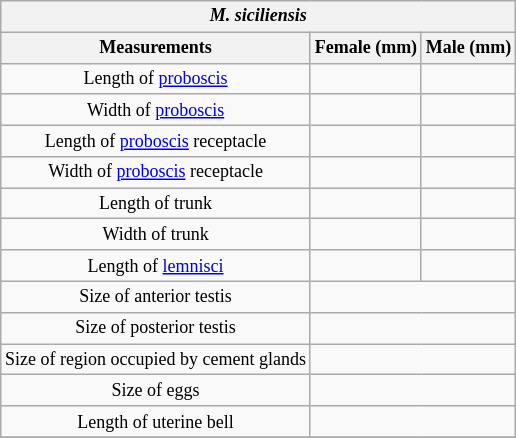<table class="wikitable floatright" style="text-align: center; font-size: 75%;">
<tr>
<th colspan="3"><em>M. siciliensis</em></th>
</tr>
<tr>
<th>Measurements</th>
<th>Female (mm)</th>
<th>Male (mm)</th>
</tr>
<tr>
<td>Length of <a href='#'>proboscis</a></td>
<td></td>
<td></td>
</tr>
<tr>
<td>Width of <a href='#'>proboscis</a></td>
<td></td>
<td></td>
</tr>
<tr>
<td>Length of <a href='#'>proboscis</a> receptacle</td>
<td></td>
<td></td>
</tr>
<tr>
<td>Width of <a href='#'>proboscis</a> receptacle</td>
<td></td>
<td></td>
</tr>
<tr>
<td>Length of trunk</td>
<td></td>
<td></td>
</tr>
<tr>
<td>Width of trunk</td>
<td></td>
<td></td>
</tr>
<tr>
<td>Length of <a href='#'>lemnisci</a></td>
<td></td>
<td></td>
</tr>
<tr>
<td>Size of anterior testis</td>
<td colspan="2"></td>
</tr>
<tr>
<td>Size of posterior testis</td>
<td colspan="2"></td>
</tr>
<tr>
<td>Size of region occupied by cement glands</td>
<td colspan="2"></td>
</tr>
<tr>
<td>Size of eggs</td>
<td colspan="2"></td>
</tr>
<tr>
<td>Length of uterine bell</td>
<td colspan="2"></td>
</tr>
<tr>
</tr>
</table>
